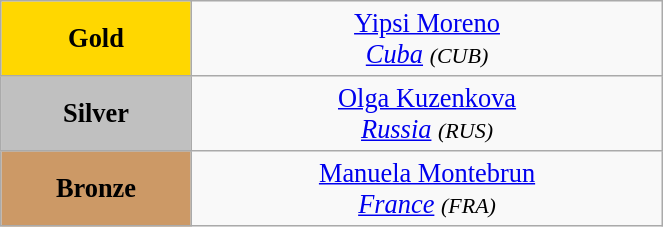<table class="wikitable" style=" text-align:center; font-size:110%;" width="35%">
<tr>
<td bgcolor="gold"><strong>Gold</strong></td>
<td> <a href='#'>Yipsi Moreno</a><br><em><a href='#'>Cuba</a> <small>(CUB)</small></em></td>
</tr>
<tr>
<td bgcolor="silver"><strong>Silver</strong></td>
<td> <a href='#'>Olga Kuzenkova</a><br><em><a href='#'>Russia</a> <small>(RUS)</small></em></td>
</tr>
<tr>
<td bgcolor="CC9966"><strong>Bronze</strong></td>
<td> <a href='#'>Manuela Montebrun</a><br><em><a href='#'>France</a> <small>(FRA)</small></em></td>
</tr>
</table>
